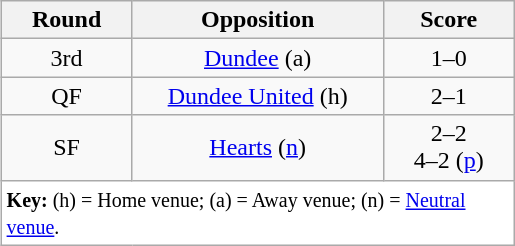<table class="wikitable" style="text-align:left;margin-left:1em;float:right">
<tr>
<th width=80>Round</th>
<th width=160>Opposition</th>
<th width=80>Score</th>
</tr>
<tr>
<td align=center>3rd</td>
<td align=center><a href='#'>Dundee</a> (a)</td>
<td align=center>1–0</td>
</tr>
<tr>
<td align=center>QF</td>
<td align=center><a href='#'>Dundee United</a> (h)</td>
<td align=center>2–1 </td>
</tr>
<tr>
<td align=center>SF</td>
<td align=center><a href='#'>Hearts</a> (<a href='#'>n</a>)</td>
<td align=center>2–2 <br>4–2 (<a href='#'>p</a>)</td>
</tr>
<tr>
<td colspan="3" style="background-color:white"><small><strong>Key:</strong> (h) = Home venue; (a) = Away venue; (n) = <a href='#'>Neutral venue</a>.</small></td>
</tr>
</table>
